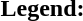<table class="toccolours" style="font-size:100%; white-space:nowrap;">
<tr>
<td><strong>Legend:</strong></td>
<td>      </td>
</tr>
<tr>
<td></td>
</tr>
<tr>
<td></td>
</tr>
<tr>
<td></td>
</tr>
</table>
